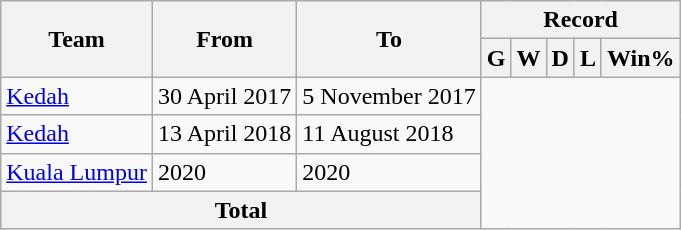<table class="wikitable" style="text-align: center">
<tr>
<th rowspan=2>Team</th>
<th rowspan=2>From</th>
<th rowspan=2>To</th>
<th colspan=5>Record</th>
</tr>
<tr>
<th>G</th>
<th>W</th>
<th>D</th>
<th>L</th>
<th>Win%</th>
</tr>
<tr>
<td align="left"><a href='#'>Kedah</a></td>
<td align="left">30 April 2017</td>
<td align="left">5 November 2017<br></td>
</tr>
<tr>
<td align="left"><a href='#'>Kedah</a></td>
<td align="left">13 April 2018</td>
<td align="left">11 August 2018<br></td>
</tr>
<tr>
<td align="left"><a href='#'>Kuala Lumpur</a></td>
<td align="left">2020</td>
<td align="left">2020<br></td>
</tr>
<tr>
<th colspan="3">Total<br></th>
</tr>
</table>
